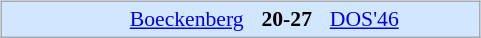<table width="100%" align=center>
<tr>
<td valign="top" width="50%"><br><table align=center cellpadding="3" cellspacing="0" style="background: #D0E7FF; border: 1px #aaa solid; border-collapse:collapse; font-size:95%;" width=320>
<tr style=font-size:95%>
<td align=center width=50></td>
<td width=85 align=right><a href='#'>Boeckenberg</a></td>
<td align=center width=40><strong>20-27</strong></td>
<td width=85><a href='#'>DOS'46</a></td>
</tr>
</table>
</td>
<td valign="top" width="50%"><br><table align=center cellpadding="3" cellspacing="0" width=320>
</table>
</td>
</tr>
</table>
